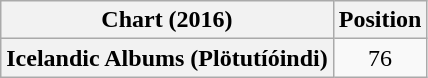<table class="wikitable plainrowheaders" style="text-align:center">
<tr>
<th scope="col">Chart (2016)</th>
<th scope="col">Position</th>
</tr>
<tr>
<th scope="row">Icelandic Albums (Plötutíóindi)</th>
<td>76</td>
</tr>
</table>
